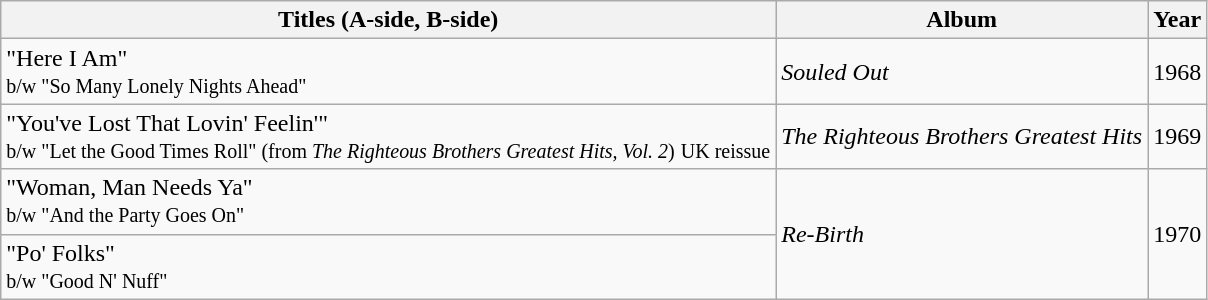<table class="wikitable" style="text-align:center;">
<tr>
<th>Titles (A-side, B-side)</th>
<th>Album</th>
<th>Year</th>
</tr>
<tr>
<td align="left">"Here I Am"<br><small>b/w "So Many Lonely Nights Ahead"</small></td>
<td align="left"><em>Souled Out</em></td>
<td>1968</td>
</tr>
<tr>
<td align="left">"You've Lost That Lovin' Feelin'"<br><small>b/w "Let the Good Times Roll" (from <em>The Righteous Brothers Greatest Hits, Vol. 2</em>)</small>
<small>UK reissue</small></td>
<td align="left"><em>The Righteous Brothers Greatest Hits</em></td>
<td>1969</td>
</tr>
<tr>
<td align="left">"Woman, Man Needs Ya"<br><small>b/w "And the Party Goes On"</small></td>
<td rowspan="2" align="left"><em>Re-Birth</em></td>
<td rowspan="2">1970</td>
</tr>
<tr>
<td align="left">"Po' Folks"<br><small>b/w "Good N' Nuff"</small></td>
</tr>
</table>
